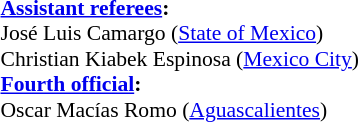<table width=100% style="font-size:90%">
<tr>
<td><br><strong><a href='#'>Assistant referees</a>:</strong>
<br>José Luis Camargo (<a href='#'>State of Mexico</a>)
<br>Christian Kiabek Espinosa (<a href='#'>Mexico City</a>)
<br><strong><a href='#'>Fourth official</a>:</strong>
<br>Oscar Macías Romo (<a href='#'>Aguascalientes</a>)</td>
</tr>
</table>
